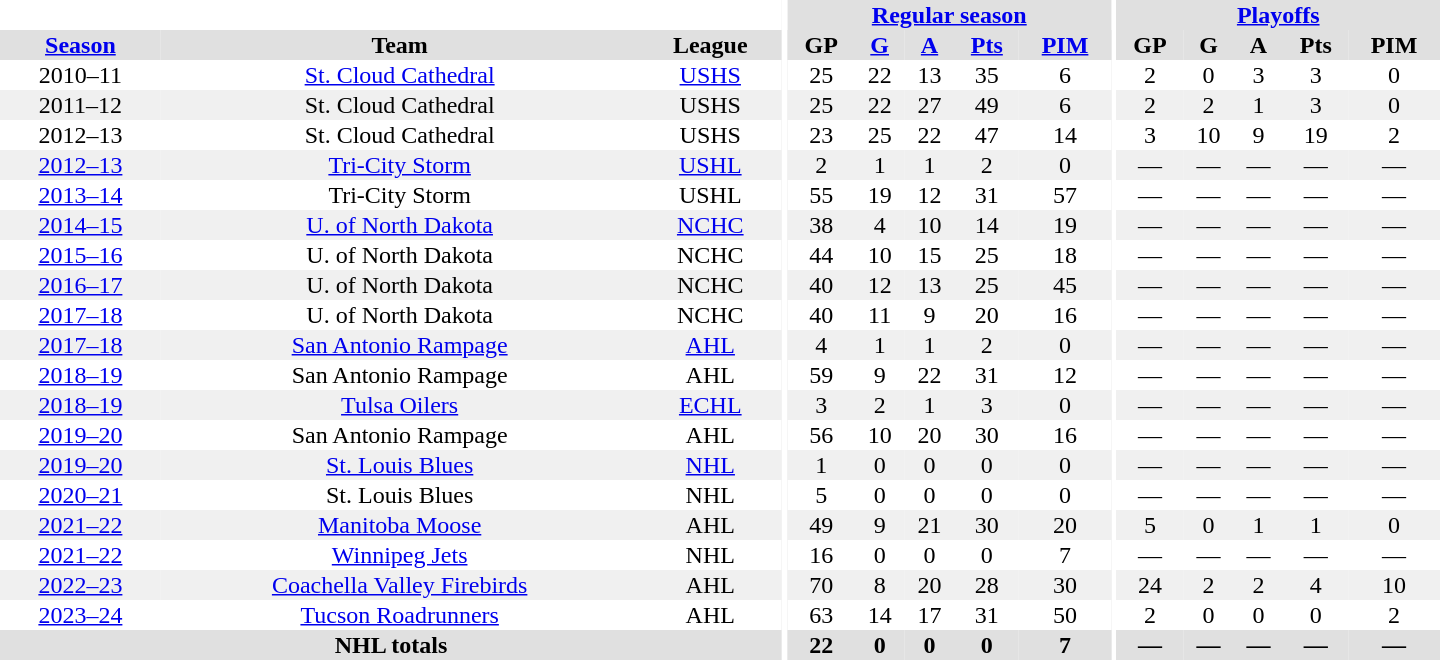<table border="0" cellpadding="1" cellspacing="0" style="text-align:center; width:60em">
<tr bgcolor="#e0e0e0">
<th colspan="3" bgcolor="#ffffff"></th>
<th rowspan="98" bgcolor="#ffffff"></th>
<th colspan="5"><a href='#'>Regular season</a></th>
<th rowspan="98" bgcolor="#ffffff"></th>
<th colspan="5"><a href='#'>Playoffs</a></th>
</tr>
<tr bgcolor="#e0e0e0">
<th><a href='#'>Season</a></th>
<th>Team</th>
<th>League</th>
<th>GP</th>
<th><a href='#'>G</a></th>
<th><a href='#'>A</a></th>
<th><a href='#'>Pts</a></th>
<th><a href='#'>PIM</a></th>
<th>GP</th>
<th>G</th>
<th>A</th>
<th>Pts</th>
<th>PIM</th>
</tr>
<tr>
<td>2010–11</td>
<td><a href='#'>St. Cloud Cathedral</a></td>
<td><a href='#'>USHS</a></td>
<td>25</td>
<td>22</td>
<td>13</td>
<td>35</td>
<td>6</td>
<td>2</td>
<td>0</td>
<td>3</td>
<td>3</td>
<td>0</td>
</tr>
<tr bgcolor="#f0f0f0">
<td>2011–12</td>
<td>St. Cloud Cathedral</td>
<td>USHS</td>
<td>25</td>
<td>22</td>
<td>27</td>
<td>49</td>
<td>6</td>
<td>2</td>
<td>2</td>
<td>1</td>
<td>3</td>
<td>0</td>
</tr>
<tr>
<td>2012–13</td>
<td>St. Cloud Cathedral</td>
<td>USHS</td>
<td>23</td>
<td>25</td>
<td>22</td>
<td>47</td>
<td>14</td>
<td>3</td>
<td>10</td>
<td>9</td>
<td>19</td>
<td>2</td>
</tr>
<tr bgcolor="#f0f0f0">
<td><a href='#'>2012–13</a></td>
<td><a href='#'>Tri-City Storm</a></td>
<td><a href='#'>USHL</a></td>
<td>2</td>
<td>1</td>
<td>1</td>
<td>2</td>
<td>0</td>
<td>—</td>
<td>—</td>
<td>—</td>
<td>—</td>
<td>—</td>
</tr>
<tr>
<td><a href='#'>2013–14</a></td>
<td>Tri-City Storm</td>
<td>USHL</td>
<td>55</td>
<td>19</td>
<td>12</td>
<td>31</td>
<td>57</td>
<td>—</td>
<td>—</td>
<td>—</td>
<td>—</td>
<td>—</td>
</tr>
<tr bgcolor="#f0f0f0">
<td><a href='#'>2014–15</a></td>
<td><a href='#'>U. of North Dakota</a></td>
<td><a href='#'>NCHC</a></td>
<td>38</td>
<td>4</td>
<td>10</td>
<td>14</td>
<td>19</td>
<td>—</td>
<td>—</td>
<td>—</td>
<td>—</td>
<td>—</td>
</tr>
<tr>
<td><a href='#'>2015–16</a></td>
<td>U. of North Dakota</td>
<td>NCHC</td>
<td>44</td>
<td>10</td>
<td>15</td>
<td>25</td>
<td>18</td>
<td>—</td>
<td>—</td>
<td>—</td>
<td>—</td>
<td>—</td>
</tr>
<tr bgcolor="#f0f0f0">
<td><a href='#'>2016–17</a></td>
<td>U. of North Dakota</td>
<td>NCHC</td>
<td>40</td>
<td>12</td>
<td>13</td>
<td>25</td>
<td>45</td>
<td>—</td>
<td>—</td>
<td>—</td>
<td>—</td>
<td>—</td>
</tr>
<tr>
<td><a href='#'>2017–18</a></td>
<td>U. of North Dakota</td>
<td>NCHC</td>
<td>40</td>
<td>11</td>
<td>9</td>
<td>20</td>
<td>16</td>
<td>—</td>
<td>—</td>
<td>—</td>
<td>—</td>
<td>—</td>
</tr>
<tr bgcolor="#f0f0f0">
<td><a href='#'>2017–18</a></td>
<td><a href='#'>San Antonio Rampage</a></td>
<td><a href='#'>AHL</a></td>
<td>4</td>
<td>1</td>
<td>1</td>
<td>2</td>
<td>0</td>
<td>—</td>
<td>—</td>
<td>—</td>
<td>—</td>
<td>—</td>
</tr>
<tr>
<td><a href='#'>2018–19</a></td>
<td>San Antonio Rampage</td>
<td>AHL</td>
<td>59</td>
<td>9</td>
<td>22</td>
<td>31</td>
<td>12</td>
<td>—</td>
<td>—</td>
<td>—</td>
<td>—</td>
<td>—</td>
</tr>
<tr bgcolor="#f0f0f0">
<td><a href='#'>2018–19</a></td>
<td><a href='#'>Tulsa Oilers</a></td>
<td><a href='#'>ECHL</a></td>
<td>3</td>
<td>2</td>
<td>1</td>
<td>3</td>
<td>0</td>
<td>—</td>
<td>—</td>
<td>—</td>
<td>—</td>
<td>—</td>
</tr>
<tr>
<td><a href='#'>2019–20</a></td>
<td>San Antonio Rampage</td>
<td>AHL</td>
<td>56</td>
<td>10</td>
<td>20</td>
<td>30</td>
<td>16</td>
<td>—</td>
<td>—</td>
<td>—</td>
<td>—</td>
<td>—</td>
</tr>
<tr bgcolor="#f0f0f0">
<td><a href='#'>2019–20</a></td>
<td><a href='#'>St. Louis Blues</a></td>
<td><a href='#'>NHL</a></td>
<td>1</td>
<td>0</td>
<td>0</td>
<td>0</td>
<td>0</td>
<td>—</td>
<td>—</td>
<td>—</td>
<td>—</td>
<td>—</td>
</tr>
<tr>
<td><a href='#'>2020–21</a></td>
<td>St. Louis Blues</td>
<td>NHL</td>
<td>5</td>
<td>0</td>
<td>0</td>
<td>0</td>
<td>0</td>
<td>—</td>
<td>—</td>
<td>—</td>
<td>—</td>
<td>—</td>
</tr>
<tr bgcolor="#f0f0f0">
<td><a href='#'>2021–22</a></td>
<td><a href='#'>Manitoba Moose</a></td>
<td>AHL</td>
<td>49</td>
<td>9</td>
<td>21</td>
<td>30</td>
<td>20</td>
<td>5</td>
<td>0</td>
<td>1</td>
<td>1</td>
<td>0</td>
</tr>
<tr>
<td><a href='#'>2021–22</a></td>
<td><a href='#'>Winnipeg Jets</a></td>
<td>NHL</td>
<td>16</td>
<td>0</td>
<td>0</td>
<td>0</td>
<td>7</td>
<td>—</td>
<td>—</td>
<td>—</td>
<td>—</td>
<td>—</td>
</tr>
<tr bgcolor="#f0f0f0">
<td><a href='#'>2022–23</a></td>
<td><a href='#'>Coachella Valley Firebirds</a></td>
<td>AHL</td>
<td>70</td>
<td>8</td>
<td>20</td>
<td>28</td>
<td>30</td>
<td>24</td>
<td>2</td>
<td>2</td>
<td>4</td>
<td>10</td>
</tr>
<tr>
<td><a href='#'>2023–24</a></td>
<td><a href='#'>Tucson Roadrunners</a></td>
<td>AHL</td>
<td>63</td>
<td>14</td>
<td>17</td>
<td>31</td>
<td>50</td>
<td>2</td>
<td>0</td>
<td>0</td>
<td>0</td>
<td>2</td>
</tr>
<tr bgcolor="#e0e0e0">
<th colspan="3">NHL totals</th>
<th>22</th>
<th>0</th>
<th>0</th>
<th>0</th>
<th>7</th>
<th>—</th>
<th>—</th>
<th>—</th>
<th>—</th>
<th>—</th>
</tr>
</table>
